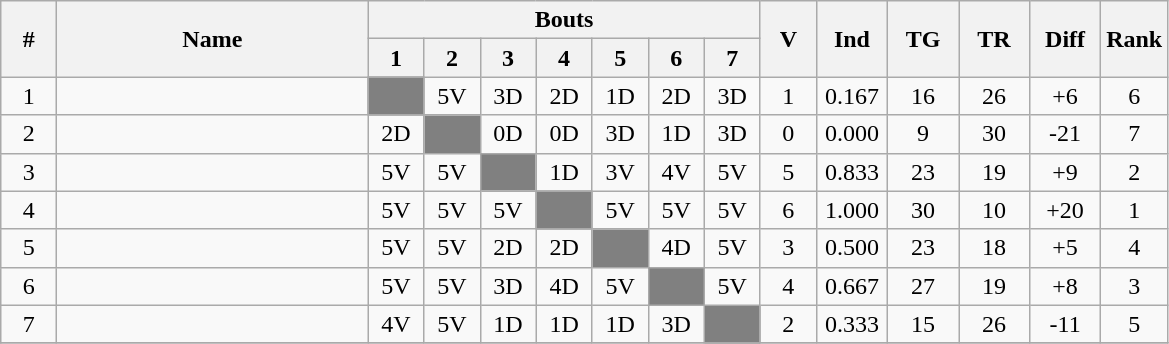<table class="wikitable" style="text-align:center;">
<tr>
<th rowspan=2 width=30>#</th>
<th rowspan=2 width=200>Name</th>
<th colspan=7>Bouts</th>
<th rowspan=2 width=30>V</th>
<th rowspan=2 width=40>Ind</th>
<th rowspan=2 width=40>TG</th>
<th rowspan=2 width=40>TR</th>
<th rowspan=2 width=40>Diff</th>
<th rowspan=2 width=30>Rank</th>
</tr>
<tr>
<th width=30>1</th>
<th width=30>2</th>
<th width=30>3</th>
<th width=30>4</th>
<th width=30>5</th>
<th width=30>6</th>
<th width=30>7</th>
</tr>
<tr>
<td>1</td>
<td align=left></td>
<td bgcolor=grey></td>
<td>5V</td>
<td>3D</td>
<td>2D</td>
<td>1D</td>
<td>2D</td>
<td>3D</td>
<td>1</td>
<td>0.167</td>
<td>16</td>
<td>26</td>
<td>+6</td>
<td>6</td>
</tr>
<tr>
<td>2</td>
<td align=left></td>
<td>2D</td>
<td bgcolor=grey></td>
<td>0D</td>
<td>0D</td>
<td>3D</td>
<td>1D</td>
<td>3D</td>
<td>0</td>
<td>0.000</td>
<td>9</td>
<td>30</td>
<td>-21</td>
<td>7</td>
</tr>
<tr>
<td>3</td>
<td align=left></td>
<td>5V</td>
<td>5V</td>
<td bgcolor=grey></td>
<td>1D</td>
<td>3V</td>
<td>4V</td>
<td>5V</td>
<td>5</td>
<td>0.833</td>
<td>23</td>
<td>19</td>
<td>+9</td>
<td>2</td>
</tr>
<tr>
<td>4</td>
<td align=left></td>
<td>5V</td>
<td>5V</td>
<td>5V</td>
<td bgcolor=grey></td>
<td>5V</td>
<td>5V</td>
<td>5V</td>
<td>6</td>
<td>1.000</td>
<td>30</td>
<td>10</td>
<td>+20</td>
<td>1</td>
</tr>
<tr>
<td>5</td>
<td align=left></td>
<td>5V</td>
<td>5V</td>
<td>2D</td>
<td>2D</td>
<td bgcolor=grey></td>
<td>4D</td>
<td>5V</td>
<td>3</td>
<td>0.500</td>
<td>23</td>
<td>18</td>
<td>+5</td>
<td>4</td>
</tr>
<tr>
<td>6</td>
<td align=left></td>
<td>5V</td>
<td>5V</td>
<td>3D</td>
<td>4D</td>
<td>5V</td>
<td bgcolor=grey></td>
<td>5V</td>
<td>4</td>
<td>0.667</td>
<td>27</td>
<td>19</td>
<td>+8</td>
<td>3</td>
</tr>
<tr>
<td>7</td>
<td align=left></td>
<td>4V</td>
<td>5V</td>
<td>1D</td>
<td>1D</td>
<td>1D</td>
<td>3D</td>
<td bgcolor=grey></td>
<td>2</td>
<td>0.333</td>
<td>15</td>
<td>26</td>
<td>-11</td>
<td>5</td>
</tr>
<tr>
</tr>
</table>
